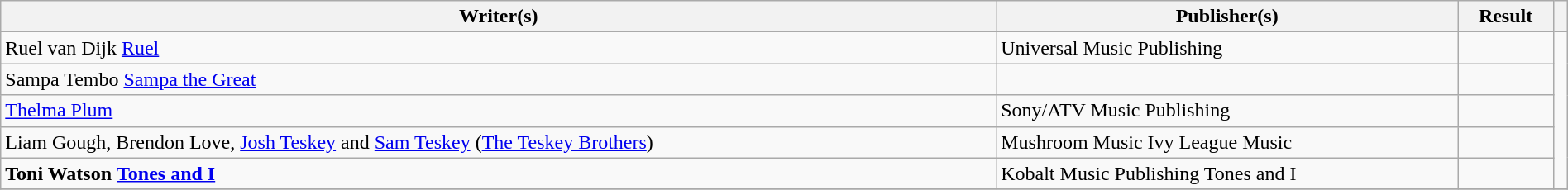<table class="wikitable" width=100%>
<tr>
<th scope="col">Writer(s)</th>
<th scope="col">Publisher(s)</th>
<th scope="col">Result</th>
<th scope="col"></th>
</tr>
<tr>
<td>Ruel van Dijk  <a href='#'>Ruel</a></td>
<td>Universal Music Publishing</td>
<td></td>
<td rowspan="5"></td>
</tr>
<tr>
<td>Sampa Tembo  <a href='#'>Sampa the Great</a></td>
<td></td>
<td></td>
</tr>
<tr>
<td><a href='#'>Thelma Plum</a></td>
<td>Sony/ATV Music Publishing</td>
<td></td>
</tr>
<tr>
<td>Liam Gough, Brendon Love, <a href='#'>Josh Teskey</a> and <a href='#'>Sam Teskey</a> (<a href='#'>The Teskey Brothers</a>)</td>
<td>Mushroom Music  Ivy League Music</td>
<td></td>
</tr>
<tr>
<td><strong>Toni Watson</strong>  <strong><a href='#'>Tones and I</a></strong></td>
<td>Kobalt Music Publishing  Tones and I</td>
<td></td>
</tr>
<tr>
</tr>
</table>
